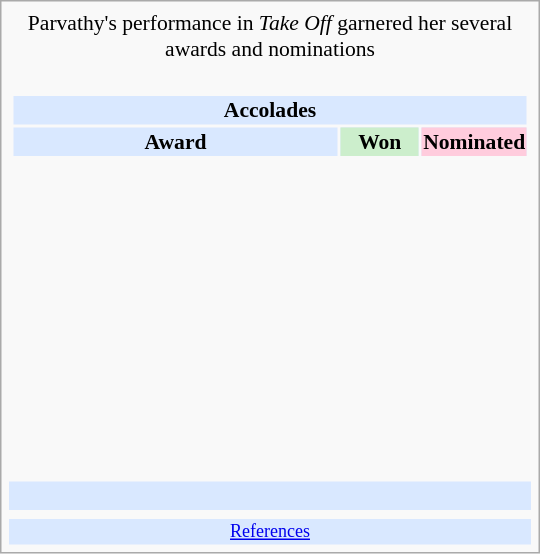<table class="infobox" style="width: 25em; text-align: left; font-size: 90%; vertical-align: middle;">
<tr>
<td colspan="3" style="text-align:center;"> Parvathy's performance in <em>Take Off</em> garnered her several awards and nominations</td>
</tr>
<tr>
<td colspan=3><br><table class="collapsible collapsed" style="width:100%;">
<tr>
<th colspan="3" style="background:#d9e8ff; text-align:center;">Accolades</th>
</tr>
<tr style="background:#d9e8ff; text-align:center; text-align:center;">
<td><strong>Award</strong></td>
<td style="background:#cec; text-size:0.9em; width:50px;"><strong>Won</strong></td>
<td style="background:#fcd; text-size:0.9em; width:50px;"><strong>Nominated</strong></td>
</tr>
<tr>
<td align="center"><br></td>
<td></td>
<td></td>
</tr>
<tr>
<td align="center"><br></td>
<td></td>
<td></td>
</tr>
<tr>
<td align="center"><br></td>
<td></td>
<td></td>
</tr>
<tr>
<td align="center"><br></td>
<td></td>
<td></td>
</tr>
<tr>
<td align="center"><br></td>
<td></td>
<td></td>
</tr>
<tr>
<td align="center"><br></td>
<td></td>
<td></td>
</tr>
<tr>
<td align="center"><br></td>
<td></td>
<td></td>
</tr>
<tr>
<td align="center"><br></td>
<td></td>
<td></td>
</tr>
<tr>
<td align="center"><br></td>
<td></td>
<td></td>
</tr>
<tr>
<td align="center"><br></td>
<td></td>
<td></td>
</tr>
<tr>
</tr>
</table>
</td>
</tr>
<tr style="background:#d9e8ff;">
<td style="text-align:center;" colspan="3"><br></td>
</tr>
<tr>
<td></td>
<td></td>
<td></td>
</tr>
<tr style="background:#d9e8ff;">
<td colspan="3" style="font-size: smaller; text-align:center;"><a href='#'>References</a></td>
</tr>
</table>
